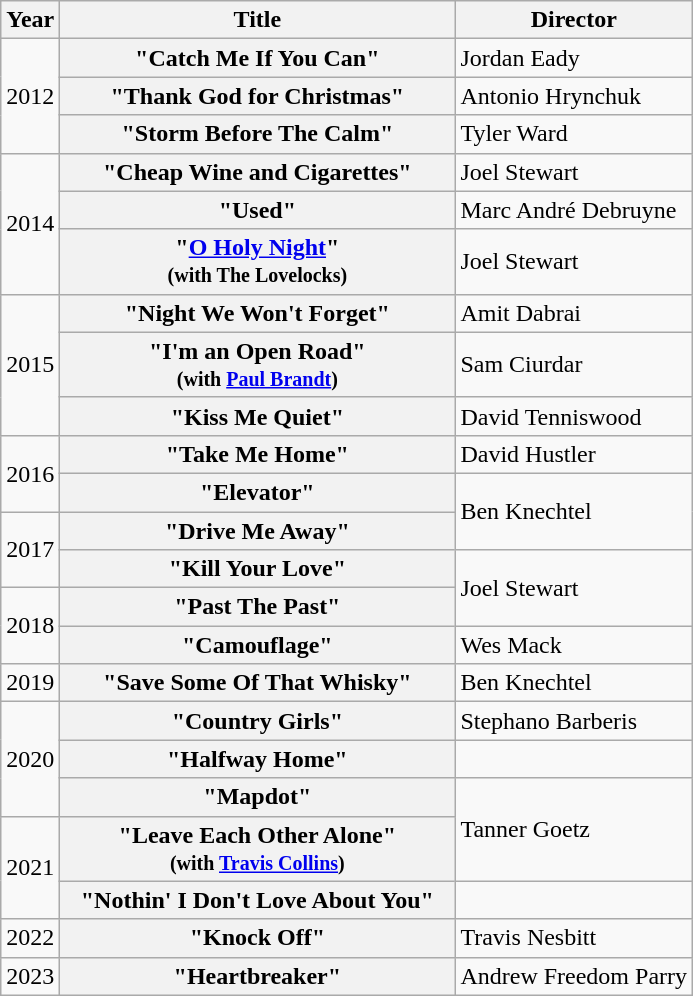<table class="wikitable plainrowheaders">
<tr>
<th>Year</th>
<th style="width:16em;">Title</th>
<th>Director</th>
</tr>
<tr>
<td rowspan="3">2012</td>
<th scope="row">"Catch Me If You Can"</th>
<td>Jordan Eady</td>
</tr>
<tr>
<th scope="row">"Thank God for Christmas"</th>
<td>Antonio Hrynchuk</td>
</tr>
<tr>
<th scope="row">"Storm Before The Calm"</th>
<td>Tyler Ward</td>
</tr>
<tr>
<td rowspan="3">2014</td>
<th scope="row">"Cheap Wine and Cigarettes"</th>
<td>Joel Stewart</td>
</tr>
<tr>
<th scope="row">"Used"</th>
<td>Marc André Debruyne</td>
</tr>
<tr>
<th scope="row">"<a href='#'>O Holy Night</a>"<br> <small>(with The Lovelocks)</small></th>
<td>Joel Stewart</td>
</tr>
<tr>
<td rowspan="3">2015</td>
<th scope="row">"Night We Won't Forget"</th>
<td>Amit Dabrai</td>
</tr>
<tr>
<th scope="row">"I'm an Open Road"<br> <small>(with <a href='#'>Paul Brandt</a>)</small></th>
<td>Sam Ciurdar</td>
</tr>
<tr>
<th scope="row">"Kiss Me Quiet"</th>
<td>David Tenniswood</td>
</tr>
<tr>
<td rowspan="2">2016</td>
<th scope="row">"Take Me Home"</th>
<td>David Hustler</td>
</tr>
<tr>
<th scope="row">"Elevator"</th>
<td rowspan="2">Ben Knechtel</td>
</tr>
<tr>
<td rowspan="2">2017</td>
<th scope="row">"Drive Me Away"</th>
</tr>
<tr>
<th scope="row">"Kill Your Love"</th>
<td rowspan=2>Joel Stewart</td>
</tr>
<tr>
<td rowspan="2">2018</td>
<th scope="row">"Past The Past"</th>
</tr>
<tr>
<th scope="row">"Camouflage"</th>
<td>Wes Mack</td>
</tr>
<tr>
<td>2019</td>
<th scope="row">"Save Some Of That Whisky"</th>
<td>Ben Knechtel</td>
</tr>
<tr>
<td rowspan="3">2020</td>
<th scope="row">"Country Girls"</th>
<td>Stephano Barberis</td>
</tr>
<tr>
<th scope="row">"Halfway Home"</th>
<td></td>
</tr>
<tr>
<th scope="row">"Mapdot"</th>
<td rowspan=2>Tanner Goetz</td>
</tr>
<tr>
<td rowspan="2">2021</td>
<th scope="row">"Leave Each Other Alone"<br> <small>(with <a href='#'>Travis Collins</a>)</small></th>
</tr>
<tr>
<th scope="row">"Nothin' I Don't Love About You"</th>
<td></td>
</tr>
<tr>
<td>2022</td>
<th scope="row">"Knock Off"</th>
<td>Travis Nesbitt</td>
</tr>
<tr>
<td>2023</td>
<th scope="row">"Heartbreaker"</th>
<td>Andrew Freedom Parry</td>
</tr>
</table>
